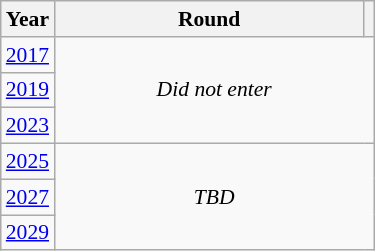<table class="wikitable" style="text-align: center; font-size:90%">
<tr>
<th>Year</th>
<th style="width:200px">Round</th>
<th></th>
</tr>
<tr>
<td><a href='#'>2017</a></td>
<td colspan="2" rowspan="3"><em>Did not enter</em></td>
</tr>
<tr>
<td><a href='#'>2019</a></td>
</tr>
<tr>
<td><a href='#'>2023</a></td>
</tr>
<tr>
<td><a href='#'>2025</a></td>
<td colspan="2" rowspan="3"><em>TBD</em></td>
</tr>
<tr>
<td><a href='#'>2027</a></td>
</tr>
<tr>
<td><a href='#'>2029</a></td>
</tr>
</table>
